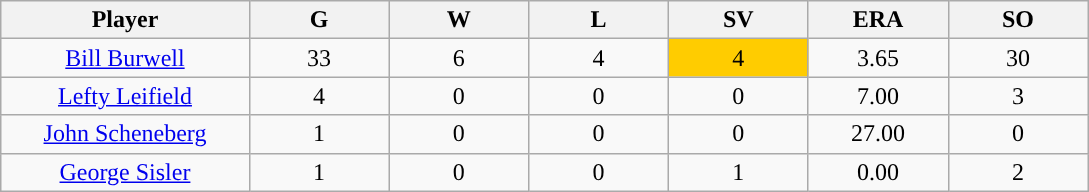<table class="wikitable sortable">
<tr>
<th bgcolor="#DDDDFF" width="16%">Player</th>
<th bgcolor="#DDDDFF" width="9%">G</th>
<th bgcolor="#DDDDFF" width="9%">W</th>
<th bgcolor="#DDDDFF" width="9%">L</th>
<th bgcolor="#DDDDFF" width="9%">SV</th>
<th bgcolor="#DDDDFF" width="9%">ERA</th>
<th bgcolor="#DDDDFF" width="9%">SO</th>
</tr>
<tr align="center">
<td><a href='#'>Bill Burwell</a></td>
<td>33</td>
<td>6</td>
<td>4</td>
<td style="background:#fc0;">4</td>
<td>3.65</td>
<td>30</td>
</tr>
<tr align="center">
<td><a href='#'>Lefty Leifield</a></td>
<td>4</td>
<td>0</td>
<td>0</td>
<td>0</td>
<td>7.00</td>
<td>3</td>
</tr>
<tr align="center">
<td><a href='#'>John Scheneberg</a></td>
<td>1</td>
<td>0</td>
<td>0</td>
<td>0</td>
<td>27.00</td>
<td>0</td>
</tr>
<tr align="center">
<td><a href='#'>George Sisler</a></td>
<td>1</td>
<td>0</td>
<td>0</td>
<td>1</td>
<td>0.00</td>
<td>2</td>
</tr>
</table>
